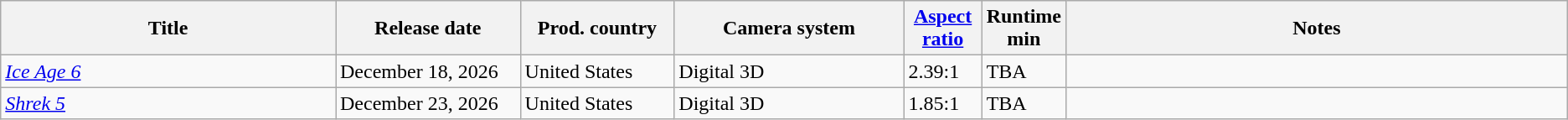<table class="wikitable sortable">
<tr>
<th width="22%">Title</th>
<th width="12%">Release date</th>
<th width="10%">Prod. country</th>
<th width="15%">Camera system</th>
<th width="5%"><a href='#'>Aspect ratio</a></th>
<th width="3%">Runtime min</th>
<th class="unsortable" width="33%">Notes</th>
</tr>
<tr>
<td><em><a href='#'>Ice Age 6</a></em></td>
<td>December 18, 2026</td>
<td>United States</td>
<td>Digital 3D</td>
<td>2.39:1</td>
<td>TBA</td>
<td></td>
</tr>
<tr>
<td><em><a href='#'>Shrek 5</a></em></td>
<td>December 23, 2026</td>
<td>United States</td>
<td>Digital 3D</td>
<td>1.85:1</td>
<td>TBA</td>
<td></td>
</tr>
</table>
